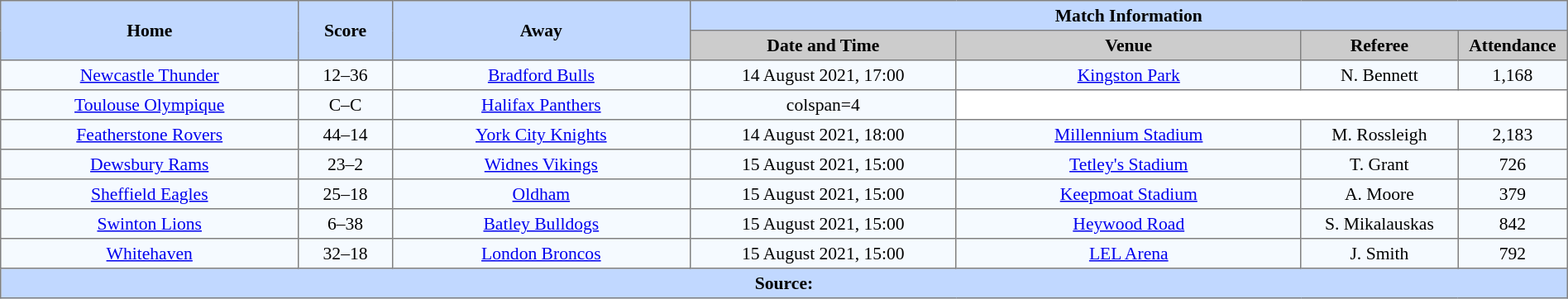<table border=1 style="border-collapse:collapse; font-size:90%; text-align:center;" cellpadding=3 cellspacing=0 width=100%>
<tr style="background:#c1d8ff;">
<th scope="col" rowspan=2 width=19%>Home</th>
<th scope="col" rowspan=2 width=6%>Score</th>
<th scope="col" rowspan=2 width=19%>Away</th>
<th colspan=6>Match Information</th>
</tr>
<tr style="background:#cccccc;">
<th scope="col" width=17%>Date and Time</th>
<th scope="col" width=22%>Venue</th>
<th scope="col" width=10%>Referee</th>
<th scope="col" width=7%>Attendance</th>
</tr>
<tr style="background:#f5faff;">
<td> <a href='#'>Newcastle Thunder</a></td>
<td>12–36</td>
<td> <a href='#'>Bradford Bulls</a></td>
<td>14 August 2021, 17:00</td>
<td><a href='#'>Kingston Park</a></td>
<td>N. Bennett</td>
<td>1,168</td>
</tr>
<tr style="background:#f5faff;">
<td> <a href='#'>Toulouse Olympique</a></td>
<td>C–C</td>
<td> <a href='#'>Halifax Panthers</a></td>
<td>colspan=4 </td>
</tr>
<tr style="background:#f5faff;">
<td> <a href='#'>Featherstone Rovers</a></td>
<td>44–14</td>
<td> <a href='#'>York City Knights</a></td>
<td>14 August 2021, 18:00</td>
<td><a href='#'>Millennium Stadium</a></td>
<td>M. Rossleigh</td>
<td>2,183</td>
</tr>
<tr style="background:#f5faff;">
<td> <a href='#'>Dewsbury Rams</a></td>
<td>23–2</td>
<td> <a href='#'>Widnes Vikings</a></td>
<td>15 August 2021, 15:00</td>
<td><a href='#'>Tetley's Stadium</a></td>
<td>T. Grant</td>
<td>726</td>
</tr>
<tr style="background:#f5faff;">
<td> <a href='#'>Sheffield Eagles</a></td>
<td>25–18</td>
<td> <a href='#'>Oldham</a></td>
<td>15 August 2021, 15:00</td>
<td><a href='#'>Keepmoat Stadium</a></td>
<td>A. Moore</td>
<td>379</td>
</tr>
<tr style="background:#f5faff;">
<td> <a href='#'>Swinton Lions</a></td>
<td>6–38</td>
<td> <a href='#'>Batley Bulldogs</a></td>
<td>15 August 2021, 15:00</td>
<td><a href='#'>Heywood Road</a></td>
<td>S. Mikalauskas</td>
<td>842</td>
</tr>
<tr style="background:#f5faff;">
<td> <a href='#'>Whitehaven</a></td>
<td>32–18</td>
<td> <a href='#'>London Broncos</a></td>
<td>15 August 2021, 15:00</td>
<td><a href='#'>LEL Arena</a></td>
<td>J. Smith</td>
<td>792</td>
</tr>
<tr style="background:#c1d8ff;">
<th colspan=7>Source:</th>
</tr>
</table>
